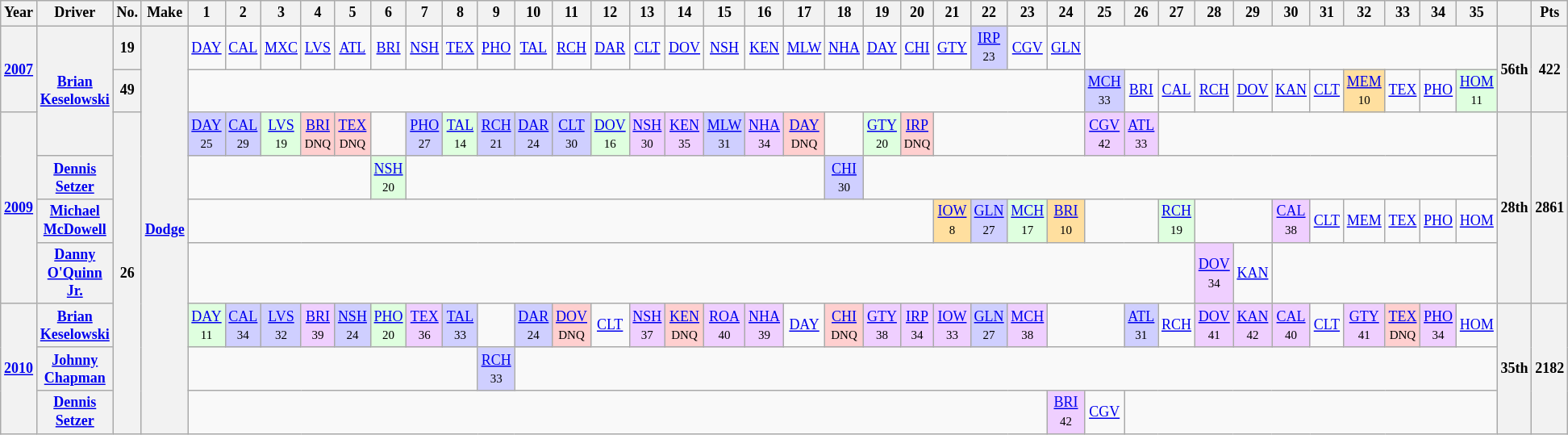<table class="wikitable" style="text-align:center; font-size:75%">
<tr>
<th>Year</th>
<th>Driver</th>
<th>No.</th>
<th>Make</th>
<th>1</th>
<th>2</th>
<th>3</th>
<th>4</th>
<th>5</th>
<th>6</th>
<th>7</th>
<th>8</th>
<th>9</th>
<th>10</th>
<th>11</th>
<th>12</th>
<th>13</th>
<th>14</th>
<th>15</th>
<th>16</th>
<th>17</th>
<th>18</th>
<th>19</th>
<th>20</th>
<th>21</th>
<th>22</th>
<th>23</th>
<th>24</th>
<th>25</th>
<th>26</th>
<th>27</th>
<th>28</th>
<th>29</th>
<th>30</th>
<th>31</th>
<th>32</th>
<th>33</th>
<th>34</th>
<th>35</th>
<th></th>
<th>Pts</th>
</tr>
<tr>
<th rowspan=2><a href='#'>2007</a></th>
<th rowspan=3><a href='#'>Brian Keselowski</a></th>
<th>19</th>
<th rowspan=9><a href='#'>Dodge</a></th>
<td><a href='#'>DAY</a></td>
<td><a href='#'>CAL</a></td>
<td><a href='#'>MXC</a></td>
<td><a href='#'>LVS</a></td>
<td><a href='#'>ATL</a></td>
<td><a href='#'>BRI</a></td>
<td><a href='#'>NSH</a></td>
<td><a href='#'>TEX</a></td>
<td><a href='#'>PHO</a></td>
<td><a href='#'>TAL</a></td>
<td><a href='#'>RCH</a></td>
<td><a href='#'>DAR</a></td>
<td><a href='#'>CLT</a></td>
<td><a href='#'>DOV</a></td>
<td><a href='#'>NSH</a></td>
<td><a href='#'>KEN</a></td>
<td><a href='#'>MLW</a></td>
<td><a href='#'>NHA</a></td>
<td><a href='#'>DAY</a></td>
<td><a href='#'>CHI</a></td>
<td><a href='#'>GTY</a></td>
<td style="background:#CFCFFF;"><a href='#'>IRP</a><br><small>23</small></td>
<td><a href='#'>CGV</a></td>
<td><a href='#'>GLN</a></td>
<td colspan=11></td>
<th rowspan=2>56th</th>
<th rowspan=2>422</th>
</tr>
<tr>
<th>49</th>
<td colspan=24></td>
<td style="background:#CFCFFF;"><a href='#'>MCH</a><br><small>33</small></td>
<td><a href='#'>BRI</a></td>
<td><a href='#'>CAL</a></td>
<td><a href='#'>RCH</a></td>
<td><a href='#'>DOV</a></td>
<td><a href='#'>KAN</a></td>
<td><a href='#'>CLT</a></td>
<td style="background:#FFDF9F;"><a href='#'>MEM</a><br><small>10</small></td>
<td><a href='#'>TEX</a></td>
<td><a href='#'>PHO</a></td>
<td style="background:#DFFFDF;"><a href='#'>HOM</a><br><small>11</small></td>
</tr>
<tr>
<th rowspan=4><a href='#'>2009</a></th>
<th rowspan=7>26</th>
<td style="background:#CFCFFF;"><a href='#'>DAY</a><br><small>25</small></td>
<td style="background:#CFCFFF;"><a href='#'>CAL</a><br><small>29</small></td>
<td style="background:#DFFFDF;"><a href='#'>LVS</a><br><small>19</small></td>
<td style="background:#FFCFCF;"><a href='#'>BRI</a><br><small>DNQ</small></td>
<td style="background:#FFCFCF;"><a href='#'>TEX</a><br><small>DNQ</small></td>
<td colspan=1></td>
<td style="background:#CFCFFF;"><a href='#'>PHO</a><br><small>27</small></td>
<td style="background:#DFFFDF;"><a href='#'>TAL</a><br><small>14</small></td>
<td style="background:#CFCFFF;"><a href='#'>RCH</a><br><small>21</small></td>
<td style="background:#CFCFFF;"><a href='#'>DAR</a><br><small>24</small></td>
<td style="background:#CFCFFF;"><a href='#'>CLT</a><br><small>30</small></td>
<td style="background:#DFFFDF;"><a href='#'>DOV</a><br><small>16</small></td>
<td style="background:#EFCFFF;"><a href='#'>NSH</a><br><small>30</small></td>
<td style="background:#EFCFFF;"><a href='#'>KEN</a><br><small>35</small></td>
<td style="background:#CFCFFF;"><a href='#'>MLW</a><br><small>31</small></td>
<td style="background:#EFCFFF;"><a href='#'>NHA</a><br><small>34</small></td>
<td style="background:#FFCFCF;"><a href='#'>DAY</a><br><small>DNQ</small></td>
<td colspan=1></td>
<td style="background:#DFFFDF;"><a href='#'>GTY</a><br><small>20</small></td>
<td style="background:#FFCFCF;"><a href='#'>IRP</a><br><small>DNQ</small></td>
<td colspan=4></td>
<td style="background:#EFCFFF;"><a href='#'>CGV</a><br><small>42</small></td>
<td style="background:#EFCFFF;"><a href='#'>ATL</a><br><small>33</small></td>
<td colspan=9></td>
<th rowspan=4>28th</th>
<th rowspan=4>2861</th>
</tr>
<tr>
<th><a href='#'>Dennis Setzer</a></th>
<td colspan=5></td>
<td style="background:#DFFFDF;"><a href='#'>NSH</a><br><small>20</small></td>
<td colspan=11></td>
<td style="background:#CFCFFF;"><a href='#'>CHI</a><br><small>30</small></td>
<td colspan=17></td>
</tr>
<tr>
<th><a href='#'>Michael McDowell</a></th>
<td colspan=20></td>
<td style="background:#FFDF9F;"><a href='#'>IOW</a><br><small>8</small></td>
<td style="background:#CFCFFF;"><a href='#'>GLN</a><br><small>27</small></td>
<td style="background:#DFFFDF;"><a href='#'>MCH</a><br><small>17</small></td>
<td style="background:#FFDF9F;"><a href='#'>BRI</a><br><small>10</small></td>
<td colspan=2></td>
<td style="background:#DFFFDF;"><a href='#'>RCH</a><br><small>19</small></td>
<td colspan=2></td>
<td style="background:#EFCFFF;"><a href='#'>CAL</a><br><small>38</small></td>
<td><a href='#'>CLT</a></td>
<td><a href='#'>MEM</a></td>
<td><a href='#'>TEX</a></td>
<td><a href='#'>PHO</a></td>
<td><a href='#'>HOM</a></td>
</tr>
<tr>
<th><a href='#'>Danny O'Quinn Jr.</a></th>
<td colspan=27></td>
<td style="background:#EFCFFF;"><a href='#'>DOV</a><br><small>34</small></td>
<td><a href='#'>KAN</a></td>
<td colspan=6></td>
</tr>
<tr>
<th rowspan=3><a href='#'>2010</a></th>
<th><a href='#'>Brian Keselowski</a></th>
<td style="background:#DFFFDF;"><a href='#'>DAY</a><br><small>11</small></td>
<td style="background:#CFCFFF;"><a href='#'>CAL</a><br><small>34</small></td>
<td style="background:#CFCFFF;"><a href='#'>LVS</a><br><small>32</small></td>
<td style="background:#EFCFFF;"><a href='#'>BRI</a><br><small>39</small></td>
<td style="background:#CFCFFF;"><a href='#'>NSH</a><br><small>24</small></td>
<td style="background:#DFFFDF;"><a href='#'>PHO</a><br><small>20</small></td>
<td style="background:#EFCFFF;"><a href='#'>TEX</a><br><small>36</small></td>
<td style="background:#CFCFFF;"><a href='#'>TAL</a><br><small>33</small></td>
<td colspan=1></td>
<td style="background:#CFCFFF;"><a href='#'>DAR</a><br><small>24</small></td>
<td style="background:#FFCFCF;"><a href='#'>DOV</a><br><small>DNQ</small></td>
<td><a href='#'>CLT</a></td>
<td style="background:#EFCFFF;"><a href='#'>NSH</a><br><small>37</small></td>
<td style="background:#FFCFCF;"><a href='#'>KEN</a><br><small>DNQ</small></td>
<td style="background:#EFCFFF;"><a href='#'>ROA</a><br><small>40</small></td>
<td style="background:#EFCFFF;"><a href='#'>NHA</a><br><small>39</small></td>
<td><a href='#'>DAY</a></td>
<td style="background:#FFCFCF;"><a href='#'>CHI</a><br><small>DNQ</small></td>
<td style="background:#EFCFFF;"><a href='#'>GTY</a><br><small>38</small></td>
<td style="background:#EFCFFF;"><a href='#'>IRP</a><br><small>34</small></td>
<td style="background:#EFCFFF;"><a href='#'>IOW</a><br><small>33</small></td>
<td style="background:#CFCFFF;"><a href='#'>GLN</a><br><small>27</small></td>
<td style="background:#EFCFFF;"><a href='#'>MCH</a><br><small>38</small></td>
<td colspan=2></td>
<td style="background:#CFCFFF;"><a href='#'>ATL</a><br><small>31</small></td>
<td><a href='#'>RCH</a></td>
<td style="background:#EFCFFF;"><a href='#'>DOV</a><br><small>41</small></td>
<td style="background:#EFCFFF;"><a href='#'>KAN</a><br><small>42</small></td>
<td style="background:#EFCFFF;"><a href='#'>CAL</a><br><small>40</small></td>
<td><a href='#'>CLT</a></td>
<td style="background:#EFCFFF;"><a href='#'>GTY</a><br><small>41</small></td>
<td style="background:#FFCFCF;"><a href='#'>TEX</a><br><small>DNQ</small></td>
<td style="background:#EFCFFF;"><a href='#'>PHO</a><br><small>34</small></td>
<td><a href='#'>HOM</a></td>
<th rowspan=3>35th</th>
<th rowspan=3>2182</th>
</tr>
<tr>
<th><a href='#'>Johnny Chapman</a></th>
<td colspan=8></td>
<td style="background:#CFCFFF;"><a href='#'>RCH</a><br><small>33</small></td>
<td colspan=26></td>
</tr>
<tr>
<th><a href='#'>Dennis Setzer</a></th>
<td colspan=23></td>
<td style="background:#EFCFFF;"><a href='#'>BRI</a><br><small>42</small></td>
<td><a href='#'>CGV</a></td>
<td colspan=10></td>
</tr>
</table>
